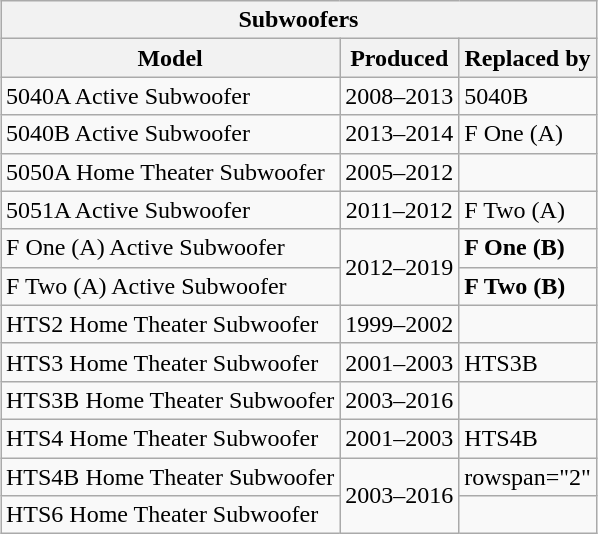<table class="wikitable sortable mw-collapsible mw-collapsed" style="display: inline-table; margin-top: 0px; margin-bottom: 15px; margin-left: 2.5px; margin-right: 0px;">
<tr>
<th colspan="3">Subwoofers</th>
</tr>
<tr>
<th>Model</th>
<th>Produced</th>
<th>Replaced by</th>
</tr>
<tr>
<td>5040A Active Subwoofer</td>
<td style="text-align: center;">2008–2013</td>
<td>5040B</td>
</tr>
<tr>
<td>5040B Active Subwoofer</td>
<td style="text-align: center;">2013–2014</td>
<td data-sort-value="F1">F One (A)</td>
</tr>
<tr>
<td>5050A Home Theater Subwoofer</td>
<td style="text-align: center;">2005–2012</td>
<td></td>
</tr>
<tr>
<td>5051A Active Subwoofer</td>
<td style="text-align: center;">2011–2012</td>
<td data-sort-value="F2">F Two (A)</td>
</tr>
<tr>
<td data-sort-value="F1">F One (A) Active Subwoofer</td>
<td style="text-align: center;" rowspan="2">2012–2019</td>
<td data-sort-value="F1"><strong>F One (B)</strong></td>
</tr>
<tr>
<td data-sort-value="F2">F Two (A) Active Subwoofer</td>
<td data-sort-value="F2"><strong>F Two (B)</strong></td>
</tr>
<tr>
<td>HTS2 Home Theater Subwoofer</td>
<td style="text-align: center;">1999–2002</td>
<td></td>
</tr>
<tr>
<td>HTS3 Home Theater Subwoofer</td>
<td style="text-align: center;">2001–2003</td>
<td>HTS3B</td>
</tr>
<tr>
<td>HTS3B Home Theater Subwoofer</td>
<td style="text-align: center;">2003–2016</td>
<td></td>
</tr>
<tr>
<td>HTS4 Home Theater Subwoofer</td>
<td style="text-align: center;">2001–2003</td>
<td>HTS4B</td>
</tr>
<tr>
<td>HTS4B Home Theater Subwoofer</td>
<td style="text-align: center;" rowspan="2">2003–2016</td>
<td>rowspan="2" </td>
</tr>
<tr>
<td>HTS6 Home Theater Subwoofer</td>
</tr>
</table>
